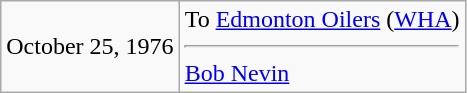<table class="wikitable">
<tr>
<td>October 25, 1976</td>
<td valign="top">To <a href='#'>Edmonton Oilers</a> (<a href='#'>WHA</a>)<hr><a href='#'>Bob Nevin</a></td>
</tr>
</table>
